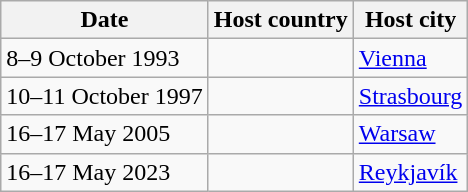<table class="wikitable">
<tr>
<th scope="col">Date</th>
<th scope="col">Host country</th>
<th scope="col">Host city</th>
</tr>
<tr>
<td scope="row">8–9 October 1993</td>
<td></td>
<td><a href='#'>Vienna</a></td>
</tr>
<tr>
<td scope="row">10–11 October 1997</td>
<td></td>
<td><a href='#'>Strasbourg</a></td>
</tr>
<tr>
<td scope="row">16–17 May 2005</td>
<td></td>
<td><a href='#'>Warsaw</a></td>
</tr>
<tr>
<td scope="row">16–17 May 2023</td>
<td></td>
<td><a href='#'>Reykjavík</a></td>
</tr>
</table>
